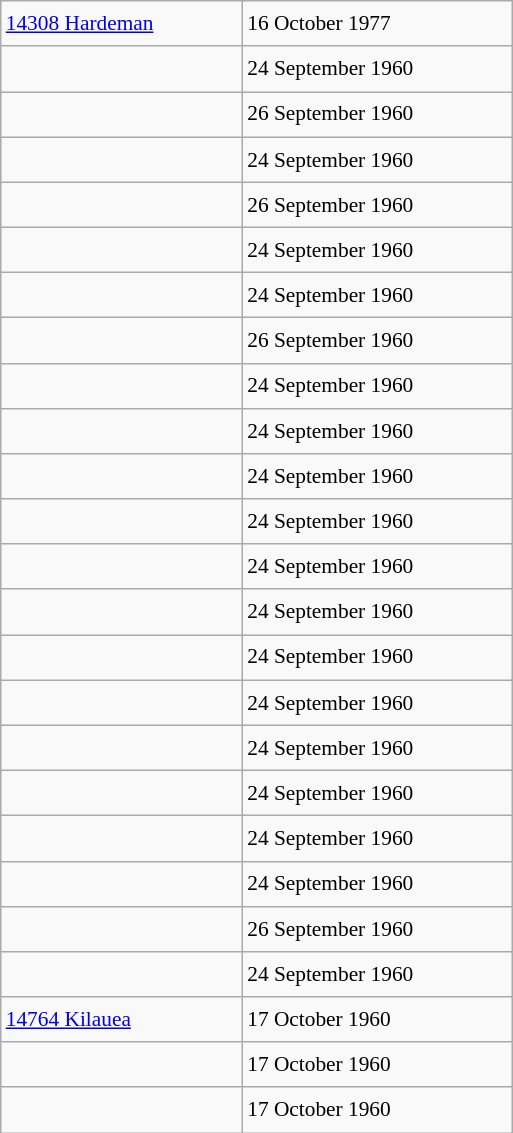<table class="wikitable" style="font-size: 89%; float: left; width: 24em; margin-right: 1em; line-height: 1.65em">
<tr>
<td><a href='#'>14308 Hardeman</a></td>
<td>16 October 1977</td>
</tr>
<tr>
<td></td>
<td>24 September 1960</td>
</tr>
<tr>
<td></td>
<td>26 September 1960</td>
</tr>
<tr>
<td></td>
<td>24 September 1960</td>
</tr>
<tr>
<td></td>
<td>26 September 1960</td>
</tr>
<tr>
<td></td>
<td>24 September 1960</td>
</tr>
<tr>
<td></td>
<td>24 September 1960</td>
</tr>
<tr>
<td></td>
<td>26 September 1960</td>
</tr>
<tr>
<td></td>
<td>24 September 1960</td>
</tr>
<tr>
<td></td>
<td>24 September 1960</td>
</tr>
<tr>
<td></td>
<td>24 September 1960</td>
</tr>
<tr>
<td></td>
<td>24 September 1960</td>
</tr>
<tr>
<td></td>
<td>24 September 1960</td>
</tr>
<tr>
<td></td>
<td>24 September 1960</td>
</tr>
<tr>
<td></td>
<td>24 September 1960</td>
</tr>
<tr>
<td></td>
<td>24 September 1960</td>
</tr>
<tr>
<td></td>
<td>24 September 1960</td>
</tr>
<tr>
<td></td>
<td>24 September 1960</td>
</tr>
<tr>
<td></td>
<td>24 September 1960</td>
</tr>
<tr>
<td></td>
<td>24 September 1960</td>
</tr>
<tr>
<td></td>
<td>26 September 1960</td>
</tr>
<tr>
<td></td>
<td>24 September 1960</td>
</tr>
<tr>
<td><a href='#'>14764 Kilauea</a></td>
<td>17 October 1960</td>
</tr>
<tr>
<td></td>
<td>17 October 1960</td>
</tr>
<tr>
<td></td>
<td>17 October 1960</td>
</tr>
</table>
